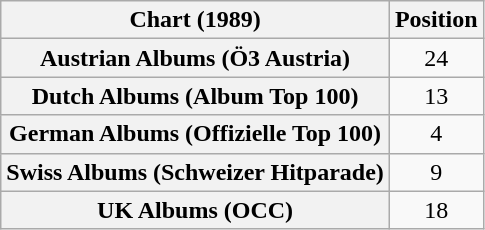<table class="wikitable sortable plainrowheaders" style="text-align:center">
<tr>
<th scope="col">Chart (1989)</th>
<th scope="col">Position</th>
</tr>
<tr>
<th scope="row">Austrian Albums (Ö3 Austria)</th>
<td>24</td>
</tr>
<tr>
<th scope="row">Dutch Albums (Album Top 100)</th>
<td>13</td>
</tr>
<tr>
<th scope="row">German Albums (Offizielle Top 100)</th>
<td>4</td>
</tr>
<tr>
<th scope="row">Swiss Albums (Schweizer Hitparade)</th>
<td>9</td>
</tr>
<tr>
<th scope="row">UK Albums (OCC)</th>
<td>18</td>
</tr>
</table>
